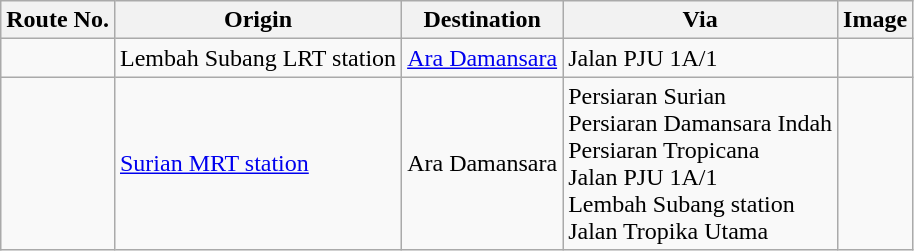<table class="wikitable">
<tr>
<th>Route No.</th>
<th>Origin</th>
<th>Destination</th>
<th>Via</th>
<th>Image</th>
</tr>
<tr>
<td><strong></strong></td>
<td> Lembah Subang LRT station</td>
<td><a href='#'>Ara Damansara</a></td>
<td>Jalan PJU 1A/1</td>
<td></td>
</tr>
<tr>
<td><strong></strong></td>
<td> <a href='#'>Surian MRT station</a></td>
<td>Ara Damansara</td>
<td>Persiaran Surian <br> Persiaran Damansara Indah <br> Persiaran Tropicana <br> Jalan PJU 1A/1 <br>  Lembah Subang station <br> Jalan Tropika Utama</td>
<td></td>
</tr>
</table>
